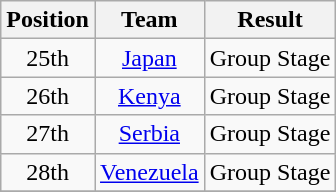<table class="wikitable" style="text-align: center;">
<tr>
<th>Position</th>
<th>Team</th>
<th>Result</th>
</tr>
<tr>
<td>25th</td>
<td> <a href='#'>Japan</a></td>
<td>Group Stage</td>
</tr>
<tr>
<td>26th</td>
<td> <a href='#'>Kenya</a></td>
<td>Group Stage</td>
</tr>
<tr>
<td>27th</td>
<td> <a href='#'>Serbia</a></td>
<td>Group Stage</td>
</tr>
<tr>
<td>28th</td>
<td> <a href='#'>Venezuela</a></td>
<td>Group Stage</td>
</tr>
<tr>
</tr>
</table>
